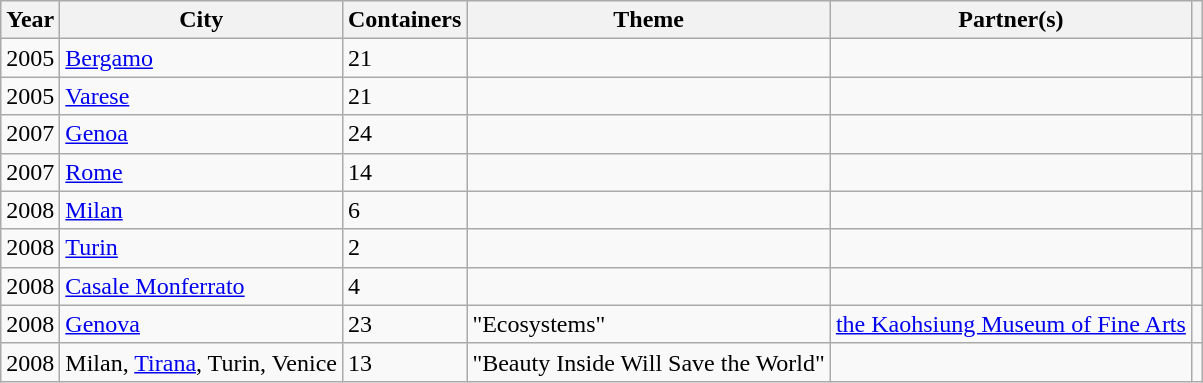<table class="wikitable">
<tr>
<th>Year</th>
<th>City</th>
<th>Containers</th>
<th>Theme</th>
<th>Partner(s)</th>
<th></th>
</tr>
<tr>
<td>2005</td>
<td><a href='#'>Bergamo</a></td>
<td>21</td>
<td></td>
<td></td>
<td></td>
</tr>
<tr>
<td>2005</td>
<td><a href='#'>Varese</a></td>
<td>21</td>
<td></td>
<td></td>
<td></td>
</tr>
<tr>
<td>2007</td>
<td><a href='#'>Genoa</a></td>
<td>24</td>
<td></td>
<td></td>
<td></td>
</tr>
<tr>
<td>2007</td>
<td><a href='#'>Rome</a></td>
<td>14</td>
<td></td>
<td></td>
<td></td>
</tr>
<tr>
<td>2008</td>
<td><a href='#'>Milan</a></td>
<td>6</td>
<td></td>
<td></td>
<td></td>
</tr>
<tr>
<td>2008</td>
<td><a href='#'>Turin</a></td>
<td>2</td>
<td></td>
<td></td>
<td></td>
</tr>
<tr>
<td>2008</td>
<td><a href='#'>Casale Monferrato</a></td>
<td>4</td>
<td></td>
<td></td>
<td></td>
</tr>
<tr>
<td>2008</td>
<td><a href='#'>Genova</a></td>
<td>23</td>
<td>"Ecosystems"</td>
<td><a href='#'>the Kaohsiung Museum of Fine Arts</a></td>
<td></td>
</tr>
<tr>
<td>2008</td>
<td>Milan, <a href='#'>Tirana</a>, Turin, Venice</td>
<td>13</td>
<td>"Beauty Inside Will Save the World"</td>
<td></td>
<td></td>
</tr>
</table>
